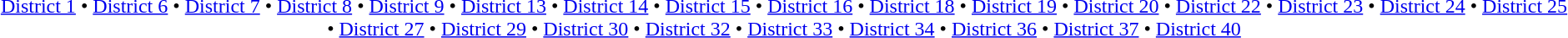<table id=toc class=toc summary=Contents>
<tr>
<td align=center><br><a href='#'>District 1</a> • <a href='#'>District 6</a> • <a href='#'>District 7</a> • <a href='#'>District 8</a> • <a href='#'>District 9</a> • <a href='#'>District 13</a> • <a href='#'>District 14</a> • <a href='#'>District 15</a> • <a href='#'>District 16</a> • <a href='#'>District 18</a> • <a href='#'>District 19</a> • <a href='#'>District 20</a> • <a href='#'>District 22</a> • <a href='#'>District 23</a> • <a href='#'>District 24</a> • <a href='#'>District 25</a> • <a href='#'>District 27</a> • <a href='#'>District 29</a> • <a href='#'>District 30</a> • <a href='#'>District 32</a> • <a href='#'>District 33</a> • <a href='#'>District 34</a> • <a href='#'>District 36</a> • <a href='#'>District 37</a> • <a href='#'>District 40</a></td>
</tr>
</table>
